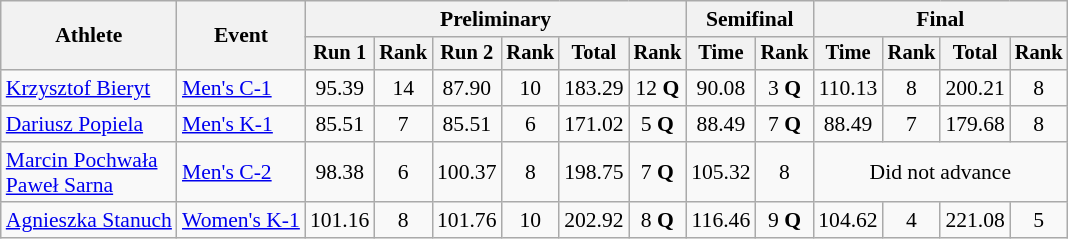<table class="wikitable" style="font-size:90%">
<tr>
<th rowspan="2">Athlete</th>
<th rowspan="2">Event</th>
<th colspan="6">Preliminary</th>
<th colspan="2">Semifinal</th>
<th colspan="4">Final</th>
</tr>
<tr style="font-size:95%">
<th>Run 1</th>
<th>Rank</th>
<th>Run 2</th>
<th>Rank</th>
<th>Total</th>
<th>Rank</th>
<th>Time</th>
<th>Rank</th>
<th>Time</th>
<th>Rank</th>
<th>Total</th>
<th>Rank</th>
</tr>
<tr align=center>
<td align=left><a href='#'>Krzysztof Bieryt</a></td>
<td align=left><a href='#'>Men's C-1</a></td>
<td>95.39</td>
<td>14</td>
<td>87.90</td>
<td>10</td>
<td>183.29</td>
<td>12 <strong>Q</strong></td>
<td>90.08</td>
<td>3 <strong>Q</strong></td>
<td>110.13</td>
<td>8</td>
<td>200.21</td>
<td>8</td>
</tr>
<tr align=center>
<td align=left><a href='#'>Dariusz Popiela</a></td>
<td align=left><a href='#'>Men's K-1</a></td>
<td>85.51</td>
<td>7</td>
<td>85.51</td>
<td>6</td>
<td>171.02</td>
<td>5 <strong>Q</strong></td>
<td>88.49</td>
<td>7 <strong>Q</strong></td>
<td>88.49</td>
<td>7</td>
<td>179.68</td>
<td>8</td>
</tr>
<tr align=center>
<td align=left><a href='#'>Marcin Pochwała</a><br> <a href='#'>Paweł Sarna</a></td>
<td align=left><a href='#'>Men's C-2</a></td>
<td>98.38</td>
<td>6</td>
<td>100.37</td>
<td>8</td>
<td>198.75</td>
<td>7 <strong>Q</strong></td>
<td>105.32</td>
<td>8</td>
<td colspan=4>Did not advance</td>
</tr>
<tr align=center>
<td align=left><a href='#'>Agnieszka Stanuch</a></td>
<td align=left><a href='#'>Women's K-1</a></td>
<td>101.16</td>
<td>8</td>
<td>101.76</td>
<td>10</td>
<td>202.92</td>
<td>8 <strong>Q</strong></td>
<td>116.46</td>
<td>9 <strong>Q</strong></td>
<td>104.62</td>
<td>4</td>
<td>221.08</td>
<td>5</td>
</tr>
</table>
